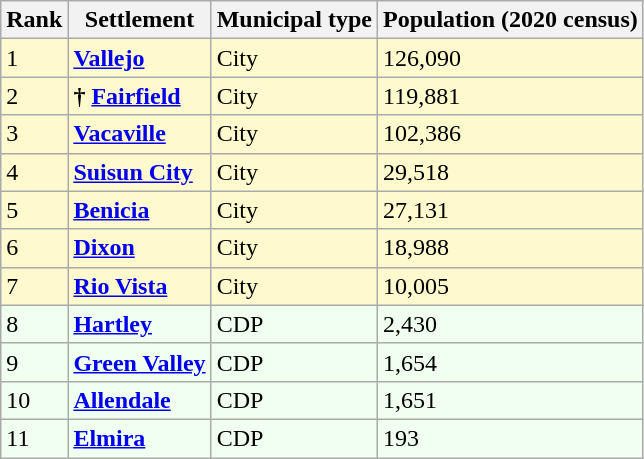<table class="wikitable sortable">
<tr>
<th>Rank</th>
<th>Settlement</th>
<th>Municipal type</th>
<th>Population (2020 census)</th>
</tr>
<tr style="background-color:#FFFACD;">
<td>1</td>
<td><strong><a href='#'>Vallejo</a></strong></td>
<td>City</td>
<td>126,090</td>
</tr>
<tr style="background-color:#FFFACD;">
<td>2</td>
<td><strong>†</strong> <strong><a href='#'>Fairfield</a></strong></td>
<td>City</td>
<td>119,881</td>
</tr>
<tr style="background-color:#FFFACD;">
<td>3</td>
<td><strong><a href='#'>Vacaville</a></strong></td>
<td>City</td>
<td>102,386</td>
</tr>
<tr style="background-color:#FFFACD;">
<td>4</td>
<td><strong><a href='#'>Suisun City</a></strong></td>
<td>City</td>
<td>29,518</td>
</tr>
<tr style="background-color:#FFFACD;">
<td>5</td>
<td><strong><a href='#'>Benicia</a></strong></td>
<td>City</td>
<td>27,131</td>
</tr>
<tr style="background-color:#FFFACD;">
<td>6</td>
<td><strong><a href='#'>Dixon</a></strong></td>
<td>City</td>
<td>18,988</td>
</tr>
<tr style="background-color:#FFFACD;">
<td>7</td>
<td><strong><a href='#'>Rio Vista</a></strong></td>
<td>City</td>
<td>10,005</td>
</tr>
<tr style="background-color:#F0FFF0;">
<td>8</td>
<td><strong><a href='#'>Hartley</a></strong></td>
<td>CDP</td>
<td>2,430</td>
</tr>
<tr style="background-color:#F0FFF0;">
<td>9</td>
<td><strong><a href='#'>Green Valley</a></strong></td>
<td>CDP</td>
<td>1,654</td>
</tr>
<tr style="background-color:#F0FFF0;">
<td>10</td>
<td><strong><a href='#'>Allendale</a></strong></td>
<td>CDP</td>
<td>1,651</td>
</tr>
<tr style="background-color:#F0FFF0;">
<td>11</td>
<td><strong><a href='#'>Elmira</a></strong></td>
<td>CDP</td>
<td>193</td>
</tr>
</table>
